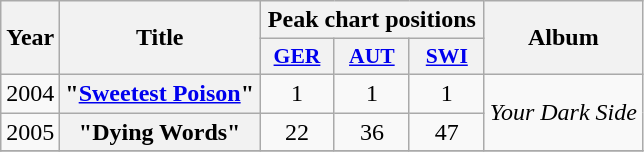<table class="wikitable plainrowheaders" style="text-align:center;" border="1">
<tr>
<th scope="col" rowspan="2">Year</th>
<th scope="col" rowspan="2">Title</th>
<th scope="col" colspan="3">Peak chart positions</th>
<th scope="col" rowspan="2">Album</th>
</tr>
<tr>
<th scope="col" style="width:3em;font-size:90%;"><a href='#'>GER</a><br></th>
<th scope="col" style="width:3em;font-size:90%;"><a href='#'>AUT</a><br></th>
<th scope="col" style="width:3em;font-size:90%;"><a href='#'>SWI</a><br></th>
</tr>
<tr>
<td>2004</td>
<th scope="row">"<a href='#'>Sweetest Poison</a>"</th>
<td align="center">1</td>
<td align="center">1</td>
<td align="center">1</td>
<td align="center" rowspan=2><em>Your Dark Side</em></td>
</tr>
<tr>
<td>2005</td>
<th scope="row">"Dying Words"</th>
<td align="center">22</td>
<td align="center">36</td>
<td align="center">47</td>
</tr>
<tr>
</tr>
</table>
